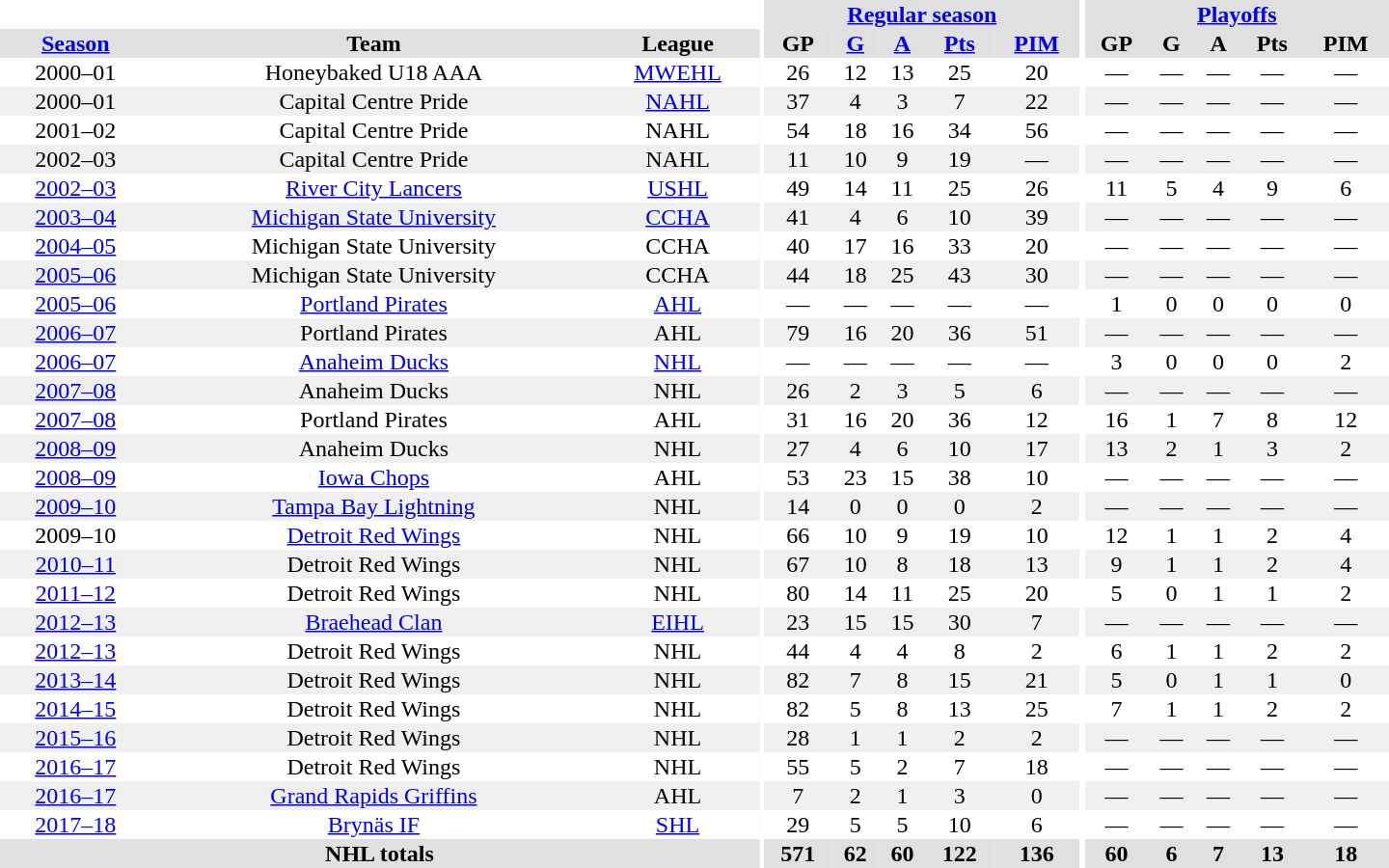<table border="0" cellpadding="1" cellspacing="0" style="text-align:center; width:60em">
<tr bgcolor="#e0e0e0">
<th colspan="3" bgcolor="#ffffff"></th>
<th rowspan="100" bgcolor="#ffffff"></th>
<th colspan="5"><a href='#'>Regular season</a></th>
<th rowspan="100" bgcolor="#ffffff"></th>
<th colspan="5"><a href='#'>Playoffs</a></th>
</tr>
<tr bgcolor="#e0e0e0">
<th><a href='#'>Season</a></th>
<th>Team</th>
<th>League</th>
<th>GP</th>
<th><a href='#'>G</a></th>
<th><a href='#'>A</a></th>
<th><a href='#'>Pts</a></th>
<th><a href='#'>PIM</a></th>
<th>GP</th>
<th>G</th>
<th>A</th>
<th>Pts</th>
<th>PIM</th>
</tr>
<tr>
<td>2000–01</td>
<td>Honeybaked U18 AAA</td>
<td><a href='#'>MWEHL</a></td>
<td>26</td>
<td>12</td>
<td>13</td>
<td>25</td>
<td>20</td>
<td>—</td>
<td>—</td>
<td>—</td>
<td>—</td>
<td>—</td>
</tr>
<tr bgcolor="#f0f0f0">
<td>2000–01</td>
<td>Capital Centre Pride</td>
<td><a href='#'>NAHL</a></td>
<td>37</td>
<td>4</td>
<td>3</td>
<td>7</td>
<td>22</td>
<td>—</td>
<td>—</td>
<td>—</td>
<td>—</td>
<td>—</td>
</tr>
<tr>
<td>2001–02</td>
<td>Capital Centre Pride</td>
<td>NAHL</td>
<td>54</td>
<td>18</td>
<td>16</td>
<td>34</td>
<td>56</td>
<td>—</td>
<td>—</td>
<td>—</td>
<td>—</td>
<td>—</td>
</tr>
<tr bgcolor="#f0f0f0">
<td>2002–03</td>
<td>Capital Centre Pride</td>
<td>NAHL</td>
<td>11</td>
<td>10</td>
<td>9</td>
<td>19</td>
<td>—</td>
<td>—</td>
<td>—</td>
<td>—</td>
<td>—</td>
<td>—</td>
</tr>
<tr>
<td><a href='#'>2002–03</a></td>
<td><a href='#'>River City Lancers</a></td>
<td><a href='#'>USHL</a></td>
<td>49</td>
<td>14</td>
<td>11</td>
<td>25</td>
<td>26</td>
<td>11</td>
<td>5</td>
<td>4</td>
<td>9</td>
<td>6</td>
</tr>
<tr bgcolor="#f0f0f0">
<td><a href='#'>2003–04</a></td>
<td><a href='#'>Michigan State University</a></td>
<td><a href='#'>CCHA</a></td>
<td>41</td>
<td>4</td>
<td>6</td>
<td>10</td>
<td>39</td>
<td>—</td>
<td>—</td>
<td>—</td>
<td>—</td>
<td>—</td>
</tr>
<tr>
<td><a href='#'>2004–05</a></td>
<td>Michigan State University</td>
<td>CCHA</td>
<td>40</td>
<td>17</td>
<td>16</td>
<td>33</td>
<td>20</td>
<td>—</td>
<td>—</td>
<td>—</td>
<td>—</td>
<td>—</td>
</tr>
<tr bgcolor="#f0f0f0">
<td><a href='#'>2005–06</a></td>
<td>Michigan State University</td>
<td>CCHA</td>
<td>44</td>
<td>18</td>
<td>25</td>
<td>43</td>
<td>30</td>
<td>—</td>
<td>—</td>
<td>—</td>
<td>—</td>
<td>—</td>
</tr>
<tr>
<td><a href='#'>2005–06</a></td>
<td><a href='#'>Portland Pirates</a></td>
<td><a href='#'>AHL</a></td>
<td>—</td>
<td>—</td>
<td>—</td>
<td>—</td>
<td>—</td>
<td>1</td>
<td>0</td>
<td>0</td>
<td>0</td>
<td>0</td>
</tr>
<tr bgcolor="#f0f0f0">
<td><a href='#'>2006–07</a></td>
<td>Portland Pirates</td>
<td>AHL</td>
<td>79</td>
<td>16</td>
<td>20</td>
<td>36</td>
<td>51</td>
<td>—</td>
<td>—</td>
<td>—</td>
<td>—</td>
<td>—</td>
</tr>
<tr>
<td><a href='#'>2006–07</a></td>
<td><a href='#'>Anaheim Ducks</a></td>
<td><a href='#'>NHL</a></td>
<td>—</td>
<td>—</td>
<td>—</td>
<td>—</td>
<td>—</td>
<td>3</td>
<td>0</td>
<td>0</td>
<td>0</td>
<td>2</td>
</tr>
<tr bgcolor="#f0f0f0">
<td><a href='#'>2007–08</a></td>
<td>Anaheim Ducks</td>
<td>NHL</td>
<td>26</td>
<td>2</td>
<td>3</td>
<td>5</td>
<td>6</td>
<td>—</td>
<td>—</td>
<td>—</td>
<td>—</td>
<td>—</td>
</tr>
<tr>
<td><a href='#'>2007–08</a></td>
<td>Portland Pirates</td>
<td>AHL</td>
<td>31</td>
<td>16</td>
<td>20</td>
<td>36</td>
<td>12</td>
<td>16</td>
<td>1</td>
<td>7</td>
<td>8</td>
<td>12</td>
</tr>
<tr bgcolor="#f0f0f0">
<td><a href='#'>2008–09</a></td>
<td>Anaheim Ducks</td>
<td>NHL</td>
<td>27</td>
<td>4</td>
<td>6</td>
<td>10</td>
<td>17</td>
<td>13</td>
<td>2</td>
<td>1</td>
<td>3</td>
<td>2</td>
</tr>
<tr>
<td><a href='#'>2008–09</a></td>
<td><a href='#'>Iowa Chops</a></td>
<td>AHL</td>
<td>53</td>
<td>23</td>
<td>15</td>
<td>38</td>
<td>10</td>
<td>—</td>
<td>—</td>
<td>—</td>
<td>—</td>
<td>—</td>
</tr>
<tr bgcolor="#f0f0f0">
<td><a href='#'>2009–10</a></td>
<td><a href='#'>Tampa Bay Lightning</a></td>
<td>NHL</td>
<td>14</td>
<td>0</td>
<td>0</td>
<td>0</td>
<td>2</td>
<td>—</td>
<td>—</td>
<td>—</td>
<td>—</td>
<td>—</td>
</tr>
<tr>
<td>2009–10</td>
<td><a href='#'>Detroit Red Wings</a></td>
<td>NHL</td>
<td>66</td>
<td>10</td>
<td>9</td>
<td>19</td>
<td>10</td>
<td>12</td>
<td>1</td>
<td>1</td>
<td>2</td>
<td>4</td>
</tr>
<tr bgcolor="#f0f0f0">
<td><a href='#'>2010–11</a></td>
<td>Detroit Red Wings</td>
<td>NHL</td>
<td>67</td>
<td>10</td>
<td>8</td>
<td>18</td>
<td>13</td>
<td>9</td>
<td>1</td>
<td>1</td>
<td>2</td>
<td>4</td>
</tr>
<tr>
<td><a href='#'>2011–12</a></td>
<td>Detroit Red Wings</td>
<td>NHL</td>
<td>80</td>
<td>14</td>
<td>11</td>
<td>25</td>
<td>20</td>
<td>5</td>
<td>0</td>
<td>1</td>
<td>1</td>
<td>2</td>
</tr>
<tr bgcolor="#f0f0f0">
<td><a href='#'>2012–13</a></td>
<td><a href='#'>Braehead Clan</a></td>
<td><a href='#'>EIHL</a></td>
<td>23</td>
<td>15</td>
<td>15</td>
<td>30</td>
<td>7</td>
<td>—</td>
<td>—</td>
<td>—</td>
<td>—</td>
<td>—</td>
</tr>
<tr>
<td><a href='#'>2012–13</a></td>
<td>Detroit Red Wings</td>
<td>NHL</td>
<td>44</td>
<td>4</td>
<td>4</td>
<td>8</td>
<td>2</td>
<td>6</td>
<td>1</td>
<td>1</td>
<td>2</td>
<td>2</td>
</tr>
<tr bgcolor="#f0f0f0">
<td><a href='#'>2013–14</a></td>
<td>Detroit Red Wings</td>
<td>NHL</td>
<td>82</td>
<td>7</td>
<td>8</td>
<td>15</td>
<td>21</td>
<td>5</td>
<td>0</td>
<td>1</td>
<td>1</td>
<td>0</td>
</tr>
<tr>
<td><a href='#'>2014–15</a></td>
<td>Detroit Red Wings</td>
<td>NHL</td>
<td>82</td>
<td>5</td>
<td>8</td>
<td>13</td>
<td>25</td>
<td>7</td>
<td>1</td>
<td>1</td>
<td>2</td>
<td>2</td>
</tr>
<tr bgcolor="#f0f0f0">
<td><a href='#'>2015–16</a></td>
<td>Detroit Red Wings</td>
<td>NHL</td>
<td>28</td>
<td>1</td>
<td>1</td>
<td>2</td>
<td>2</td>
<td>—</td>
<td>—</td>
<td>—</td>
<td>—</td>
<td>—</td>
</tr>
<tr>
<td><a href='#'>2016–17</a></td>
<td>Detroit Red Wings</td>
<td>NHL</td>
<td>55</td>
<td>5</td>
<td>2</td>
<td>7</td>
<td>18</td>
<td>—</td>
<td>—</td>
<td>—</td>
<td>—</td>
<td>—</td>
</tr>
<tr bgcolor="#f0f0f0">
<td><a href='#'>2016–17</a></td>
<td><a href='#'>Grand Rapids Griffins</a></td>
<td>AHL</td>
<td>7</td>
<td>2</td>
<td>1</td>
<td>3</td>
<td>0</td>
<td>—</td>
<td>—</td>
<td>—</td>
<td>—</td>
<td>—</td>
</tr>
<tr>
<td><a href='#'>2017–18</a></td>
<td><a href='#'>Brynäs IF</a></td>
<td><a href='#'>SHL</a></td>
<td>29</td>
<td>5</td>
<td>5</td>
<td>10</td>
<td>6</td>
<td>—</td>
<td>—</td>
<td>—</td>
<td>—</td>
<td>—</td>
</tr>
<tr bgcolor="#e0e0e0">
<th colspan="3">NHL totals</th>
<th>571</th>
<th>62</th>
<th>60</th>
<th>122</th>
<th>136</th>
<th>60</th>
<th>6</th>
<th>7</th>
<th>13</th>
<th>18</th>
</tr>
</table>
